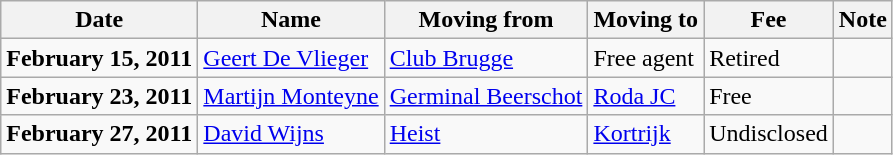<table class="wikitable sortable">
<tr>
<th>Date</th>
<th>Name</th>
<th>Moving from</th>
<th>Moving to</th>
<th>Fee</th>
<th>Note</th>
</tr>
<tr>
<td><strong>February 15, 2011</strong></td>
<td> <a href='#'>Geert De Vlieger</a></td>
<td> <a href='#'>Club Brugge</a></td>
<td>Free agent</td>
<td>Retired </td>
<td></td>
</tr>
<tr>
<td><strong>February 23, 2011</strong></td>
<td> <a href='#'>Martijn Monteyne</a></td>
<td> <a href='#'>Germinal Beerschot</a></td>
<td> <a href='#'>Roda JC</a></td>
<td>Free </td>
<td></td>
</tr>
<tr>
<td><strong>February 27, 2011</strong></td>
<td> <a href='#'>David Wijns</a></td>
<td> <a href='#'>Heist</a></td>
<td> <a href='#'>Kortrijk</a></td>
<td>Undisclosed </td>
<td></td>
</tr>
</table>
